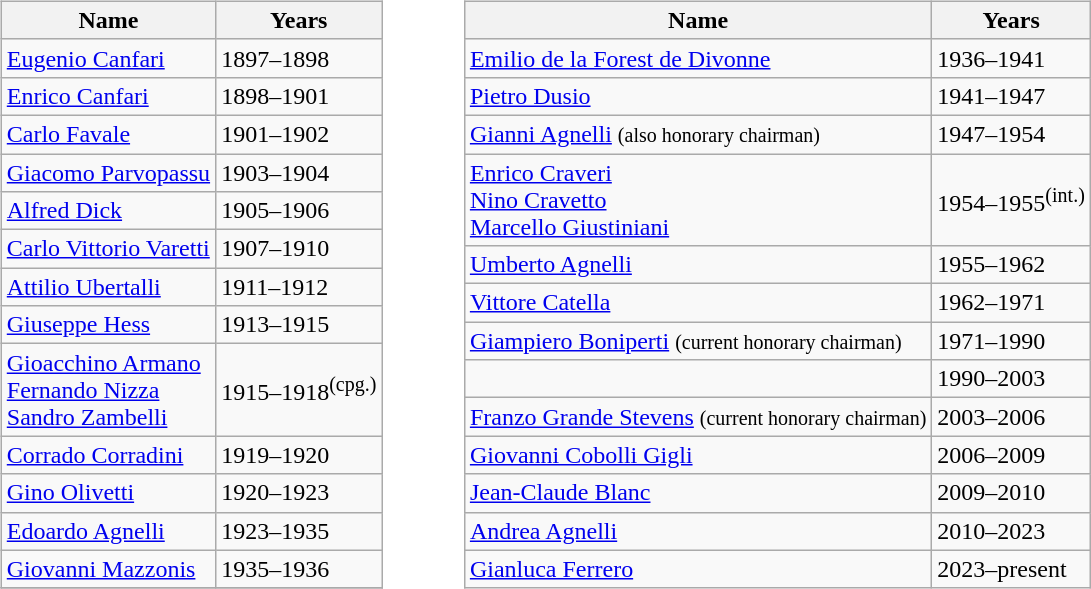<table>
<tr>
<td width="10"></td>
<td valign="top"><br><table class="wikitable" style="text-align: center">
<tr>
<th rowspan="1">Name</th>
<th rowspan="1">Years</th>
</tr>
<tr>
<td align=left><a href='#'>Eugenio Canfari</a></td>
<td align=left>1897–1898</td>
</tr>
<tr>
<td align=left><a href='#'>Enrico Canfari</a></td>
<td align=left>1898–1901</td>
</tr>
<tr>
<td align=left><a href='#'>Carlo Favale</a></td>
<td align=left>1901–1902</td>
</tr>
<tr>
<td align=left><a href='#'>Giacomo Parvopassu</a></td>
<td align=left>1903–1904</td>
</tr>
<tr>
<td align=left><a href='#'>Alfred Dick</a></td>
<td align=left>1905–1906</td>
</tr>
<tr>
<td align=left><a href='#'>Carlo Vittorio Varetti</a></td>
<td align=left>1907–1910</td>
</tr>
<tr>
<td align=left><a href='#'>Attilio Ubertalli</a></td>
<td align=left>1911–1912</td>
</tr>
<tr>
<td align=left><a href='#'>Giuseppe Hess</a></td>
<td align=left>1913–1915</td>
</tr>
<tr>
<td align=left><a href='#'>Gioacchino Armano</a><br><a href='#'>Fernando Nizza</a><br><a href='#'>Sandro Zambelli</a></td>
<td align=left>1915–1918<sup>(cpg.)</sup></td>
</tr>
<tr>
<td align=left><a href='#'>Corrado Corradini</a></td>
<td align=left>1919–1920</td>
</tr>
<tr>
<td align=left><a href='#'>Gino Olivetti</a></td>
<td align=left>1920–1923</td>
</tr>
<tr>
<td align=left><a href='#'>Edoardo Agnelli</a></td>
<td align=left>1923–1935</td>
</tr>
<tr>
<td align=left><a href='#'>Giovanni Mazzonis</a></td>
<td align=left>1935–1936</td>
</tr>
<tr>
</tr>
</table>
</td>
<td width="30"></td>
<td valign="top"><br><table class="wikitable" style="text-align: center">
<tr>
<th rowspan="1">Name</th>
<th rowspan="1">Years</th>
</tr>
<tr>
<td align=left><a href='#'>Emilio de la Forest de Divonne</a></td>
<td align=left>1936–1941</td>
</tr>
<tr>
<td align=left><a href='#'>Pietro Dusio</a></td>
<td align=left>1941–1947</td>
</tr>
<tr>
<td align=left><a href='#'>Gianni Agnelli</a> <small>(also honorary chairman)</small></td>
<td align=left>1947–1954</td>
</tr>
<tr>
<td align=left><a href='#'>Enrico Craveri</a><br><a href='#'>Nino Cravetto</a><br><a href='#'>Marcello Giustiniani</a></td>
<td align=left>1954–1955<sup>(int.)</sup></td>
</tr>
<tr>
<td align=left><a href='#'>Umberto Agnelli</a></td>
<td align=left>1955–1962</td>
</tr>
<tr>
<td align=left><a href='#'>Vittore Catella</a></td>
<td align=left>1962–1971</td>
</tr>
<tr>
<td align=left><a href='#'>Giampiero Boniperti</a> <small>(current honorary chairman)</small></td>
<td align=left>1971–1990</td>
</tr>
<tr>
<td align=left></td>
<td align=left>1990–2003</td>
</tr>
<tr>
<td align=left><a href='#'>Franzo Grande Stevens</a> <small>(current honorary chairman)</small></td>
<td align=left>2003–2006</td>
</tr>
<tr>
<td align=left><a href='#'>Giovanni Cobolli Gigli</a></td>
<td align=left>2006–2009</td>
</tr>
<tr>
<td align=left><a href='#'>Jean-Claude Blanc</a></td>
<td align=left>2009–2010</td>
</tr>
<tr>
<td align=left><a href='#'>Andrea Agnelli</a></td>
<td align=left>2010–2023</td>
</tr>
<tr>
<td align=left><a href='#'>Gianluca Ferrero</a></td>
<td align=left>2023–present</td>
</tr>
</table>
</td>
</tr>
</table>
